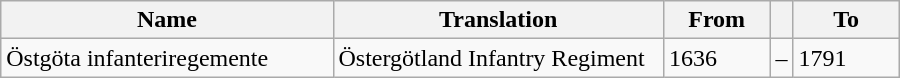<table class="wikitable" width="600px">
<tr>
<th width="37.5%">Name</th>
<th width="37.5%">Translation</th>
<th width="12%">From</th>
<th width="1%"></th>
<th width="12%">To</th>
</tr>
<tr>
<td>Östgöta infanteriregemente</td>
<td>Östergötland Infantry Regiment</td>
<td>1636</td>
<td>–</td>
<td>1791</td>
</tr>
</table>
